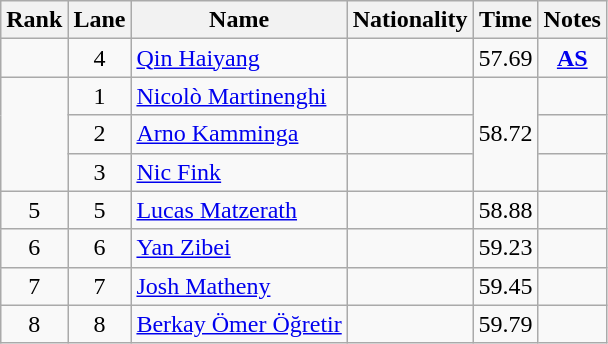<table class="wikitable sortable" style="text-align:center">
<tr>
<th>Rank</th>
<th>Lane</th>
<th>Name</th>
<th>Nationality</th>
<th>Time</th>
<th>Notes</th>
</tr>
<tr>
<td></td>
<td>4</td>
<td align=left><a href='#'>Qin Haiyang</a></td>
<td align=left></td>
<td>57.69</td>
<td><strong><a href='#'>AS</a></strong></td>
</tr>
<tr>
<td rowspan="3"></td>
<td>1</td>
<td align=left><a href='#'>Nicolò Martinenghi</a></td>
<td align=left></td>
<td rowspan="3">58.72</td>
<td></td>
</tr>
<tr>
<td>2</td>
<td align=left><a href='#'>Arno Kamminga</a></td>
<td align=left></td>
<td></td>
</tr>
<tr>
<td>3</td>
<td align=left><a href='#'>Nic Fink</a></td>
<td align=left></td>
<td></td>
</tr>
<tr>
<td>5</td>
<td>5</td>
<td align=left><a href='#'>Lucas Matzerath</a></td>
<td align=left></td>
<td>58.88</td>
<td></td>
</tr>
<tr>
<td>6</td>
<td>6</td>
<td align=left><a href='#'>Yan Zibei</a></td>
<td align=left></td>
<td>59.23</td>
<td></td>
</tr>
<tr>
<td>7</td>
<td>7</td>
<td align=left><a href='#'>Josh Matheny</a></td>
<td align=left></td>
<td>59.45</td>
<td></td>
</tr>
<tr>
<td>8</td>
<td>8</td>
<td align=left><a href='#'>Berkay Ömer Öğretir</a></td>
<td align=left></td>
<td>59.79</td>
<td></td>
</tr>
</table>
